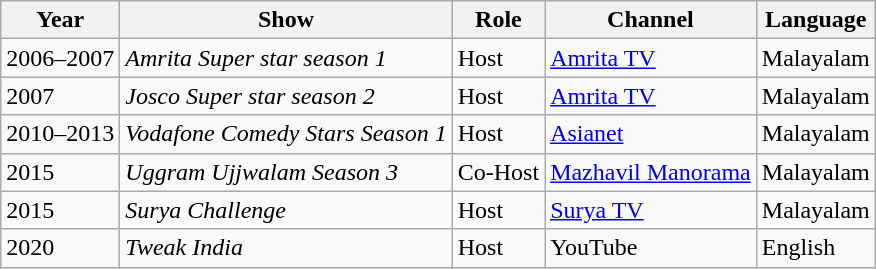<table class="wikitable">
<tr>
<th>Year</th>
<th>Show</th>
<th>Role</th>
<th>Channel</th>
<th>Language</th>
</tr>
<tr>
<td>2006–2007</td>
<td><em>Amrita Super star season 1</em></td>
<td>Host</td>
<td><a href='#'>Amrita TV</a></td>
<td>Malayalam</td>
</tr>
<tr>
<td>2007</td>
<td><em>Josco Super star season 2</em></td>
<td>Host</td>
<td><a href='#'>Amrita TV</a></td>
<td>Malayalam</td>
</tr>
<tr>
<td>2010–2013</td>
<td><em>Vodafone Comedy Stars Season 1</em></td>
<td>Host</td>
<td><a href='#'>Asianet</a></td>
<td>Malayalam</td>
</tr>
<tr>
<td>2015</td>
<td><em>Uggram Ujjwalam Season 3 </em></td>
<td>Co-Host</td>
<td><a href='#'>Mazhavil Manorama</a></td>
<td>Malayalam</td>
</tr>
<tr>
<td>2015</td>
<td><em>Surya Challenge</em></td>
<td>Host</td>
<td><a href='#'>Surya TV</a></td>
<td>Malayalam</td>
</tr>
<tr>
<td>2020</td>
<td><em>Tweak India</em></td>
<td>Host</td>
<td>YouTube</td>
<td>English</td>
</tr>
</table>
